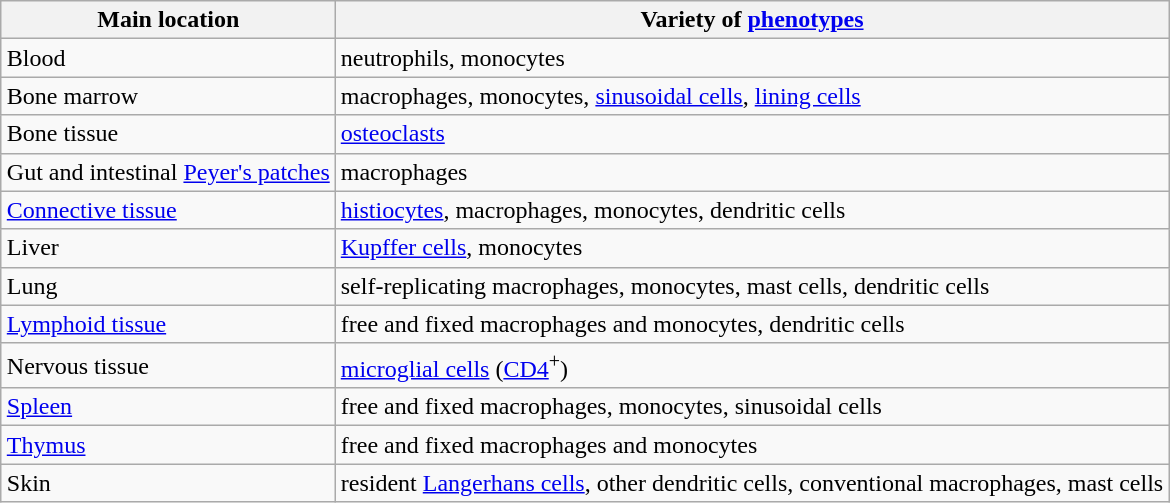<table class="wikitable" style="margin:1em auto 1em auto;">
<tr>
<th>Main location</th>
<th>Variety of <a href='#'>phenotypes</a></th>
</tr>
<tr>
<td>Blood</td>
<td>neutrophils, monocytes</td>
</tr>
<tr>
<td>Bone marrow</td>
<td>macrophages, monocytes, <a href='#'>sinusoidal cells</a>, <a href='#'>lining cells</a></td>
</tr>
<tr>
<td>Bone tissue</td>
<td><a href='#'>osteoclasts</a></td>
</tr>
<tr>
<td>Gut and intestinal <a href='#'>Peyer's patches</a></td>
<td>macrophages</td>
</tr>
<tr>
<td><a href='#'>Connective tissue</a></td>
<td><a href='#'>histiocytes</a>, macrophages, monocytes, dendritic cells</td>
</tr>
<tr>
<td>Liver</td>
<td><a href='#'>Kupffer cells</a>, monocytes</td>
</tr>
<tr>
<td>Lung</td>
<td>self-replicating macrophages, monocytes, mast cells, dendritic cells</td>
</tr>
<tr>
<td><a href='#'>Lymphoid tissue</a></td>
<td>free and fixed macrophages and monocytes, dendritic cells</td>
</tr>
<tr>
<td>Nervous tissue</td>
<td><a href='#'>microglial cells</a> (<a href='#'>CD4</a><sup>+</sup>)</td>
</tr>
<tr>
<td><a href='#'>Spleen</a></td>
<td>free and fixed macrophages, monocytes, sinusoidal cells</td>
</tr>
<tr>
<td><a href='#'>Thymus</a></td>
<td>free and fixed macrophages and monocytes</td>
</tr>
<tr>
<td>Skin</td>
<td>resident <a href='#'>Langerhans cells</a>, other dendritic cells, conventional macrophages, mast cells</td>
</tr>
</table>
